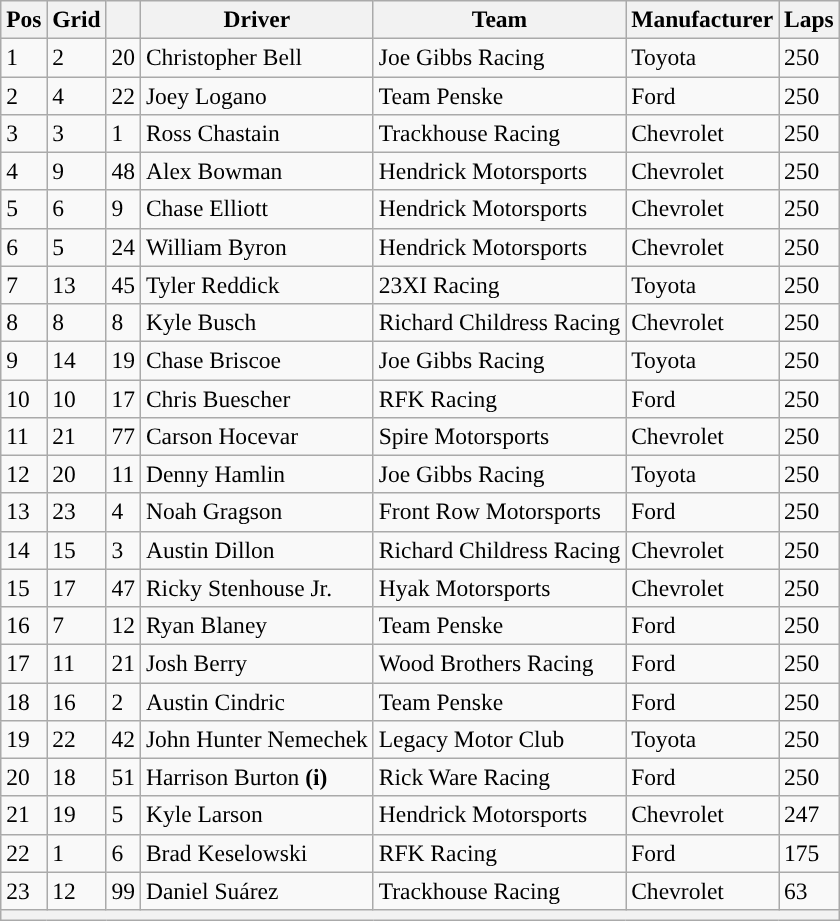<table class="wikitable" style="font-size:98%">
<tr>
<th>Pos</th>
<th>Grid</th>
<th></th>
<th>Driver</th>
<th>Team</th>
<th>Manufacturer</th>
<th>Laps</th>
</tr>
<tr>
<td>1</td>
<td>2</td>
<td>20</td>
<td>Christopher Bell</td>
<td>Joe Gibbs Racing</td>
<td>Toyota</td>
<td>250</td>
</tr>
<tr>
<td>2</td>
<td>4</td>
<td>22</td>
<td>Joey Logano</td>
<td>Team Penske</td>
<td>Ford</td>
<td>250</td>
</tr>
<tr>
<td>3</td>
<td>3</td>
<td>1</td>
<td>Ross Chastain</td>
<td>Trackhouse Racing</td>
<td>Chevrolet</td>
<td>250</td>
</tr>
<tr>
<td>4</td>
<td>9</td>
<td>48</td>
<td>Alex Bowman</td>
<td>Hendrick Motorsports</td>
<td>Chevrolet</td>
<td>250</td>
</tr>
<tr>
<td>5</td>
<td>6</td>
<td>9</td>
<td>Chase Elliott</td>
<td>Hendrick Motorsports</td>
<td>Chevrolet</td>
<td>250</td>
</tr>
<tr>
<td>6</td>
<td>5</td>
<td>24</td>
<td>William Byron</td>
<td>Hendrick Motorsports</td>
<td>Chevrolet</td>
<td>250</td>
</tr>
<tr>
<td>7</td>
<td>13</td>
<td>45</td>
<td>Tyler Reddick</td>
<td>23XI Racing</td>
<td>Toyota</td>
<td>250</td>
</tr>
<tr>
<td>8</td>
<td>8</td>
<td>8</td>
<td>Kyle Busch</td>
<td>Richard Childress Racing</td>
<td>Chevrolet</td>
<td>250</td>
</tr>
<tr>
<td>9</td>
<td>14</td>
<td>19</td>
<td>Chase Briscoe</td>
<td>Joe Gibbs Racing</td>
<td>Toyota</td>
<td>250</td>
</tr>
<tr>
<td>10</td>
<td>10</td>
<td>17</td>
<td>Chris Buescher</td>
<td>RFK Racing</td>
<td>Ford</td>
<td>250</td>
</tr>
<tr>
<td>11</td>
<td>21</td>
<td>77</td>
<td>Carson Hocevar</td>
<td>Spire Motorsports</td>
<td>Chevrolet</td>
<td>250</td>
</tr>
<tr>
<td>12</td>
<td>20</td>
<td>11</td>
<td>Denny Hamlin</td>
<td>Joe Gibbs Racing</td>
<td>Toyota</td>
<td>250</td>
</tr>
<tr>
<td>13</td>
<td>23</td>
<td>4</td>
<td>Noah Gragson</td>
<td>Front Row Motorsports</td>
<td>Ford</td>
<td>250</td>
</tr>
<tr>
<td>14</td>
<td>15</td>
<td>3</td>
<td>Austin Dillon</td>
<td>Richard Childress Racing</td>
<td>Chevrolet</td>
<td>250</td>
</tr>
<tr>
<td>15</td>
<td>17</td>
<td>47</td>
<td>Ricky Stenhouse Jr.</td>
<td>Hyak Motorsports</td>
<td>Chevrolet</td>
<td>250</td>
</tr>
<tr>
<td>16</td>
<td>7</td>
<td>12</td>
<td>Ryan Blaney</td>
<td>Team Penske</td>
<td>Ford</td>
<td>250</td>
</tr>
<tr>
<td>17</td>
<td>11</td>
<td>21</td>
<td>Josh Berry</td>
<td>Wood Brothers Racing</td>
<td>Ford</td>
<td>250</td>
</tr>
<tr>
<td>18</td>
<td>16</td>
<td>2</td>
<td>Austin Cindric</td>
<td>Team Penske</td>
<td>Ford</td>
<td>250</td>
</tr>
<tr>
<td>19</td>
<td>22</td>
<td>42</td>
<td>John Hunter Nemechek</td>
<td>Legacy Motor Club</td>
<td>Toyota</td>
<td>250</td>
</tr>
<tr>
<td>20</td>
<td>18</td>
<td>51</td>
<td>Harrison Burton <strong>(i)</strong></td>
<td>Rick Ware Racing</td>
<td>Ford</td>
<td>250</td>
</tr>
<tr>
<td>21</td>
<td>19</td>
<td>5</td>
<td>Kyle Larson</td>
<td>Hendrick Motorsports</td>
<td>Chevrolet</td>
<td>247</td>
</tr>
<tr>
<td>22</td>
<td>1</td>
<td>6</td>
<td>Brad Keselowski</td>
<td>RFK Racing</td>
<td>Ford</td>
<td>175</td>
</tr>
<tr>
<td>23</td>
<td>12</td>
<td>99</td>
<td>Daniel Suárez</td>
<td>Trackhouse Racing</td>
<td>Chevrolet</td>
<td>63</td>
</tr>
<tr>
<th colspan="7"></th>
</tr>
</table>
